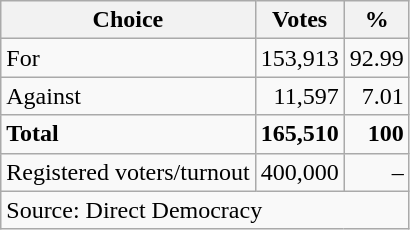<table class=wikitable style=text-align:right>
<tr>
<th>Choice</th>
<th>Votes</th>
<th>%</th>
</tr>
<tr>
<td align=left>For</td>
<td>153,913</td>
<td>92.99</td>
</tr>
<tr>
<td align=left>Against</td>
<td>11,597</td>
<td>7.01</td>
</tr>
<tr>
<td align=left><strong>Total</strong></td>
<td><strong>165,510</strong></td>
<td><strong>100</strong></td>
</tr>
<tr>
<td align=left>Registered voters/turnout</td>
<td>400,000</td>
<td>–</td>
</tr>
<tr>
<td align=left colspan=3>Source: Direct Democracy</td>
</tr>
</table>
